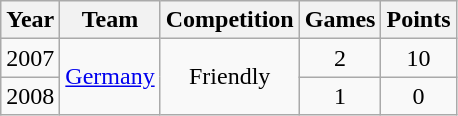<table class="wikitable">
<tr>
<th>Year</th>
<th>Team</th>
<th>Competition</th>
<th>Games</th>
<th>Points</th>
</tr>
<tr align="center">
<td>2007</td>
<td rowspan=2><a href='#'>Germany</a></td>
<td rowspan=2>Friendly</td>
<td>2</td>
<td>10</td>
</tr>
<tr align="center">
<td>2008</td>
<td>1</td>
<td>0</td>
</tr>
</table>
